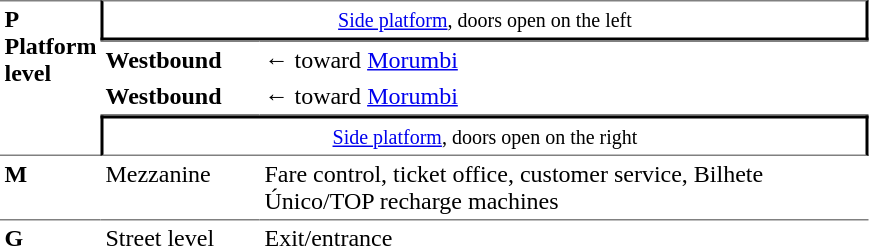<table table border=0 cellspacing=0 cellpadding=3>
<tr>
<td style="border-top:solid 1px gray;border-bottom:solid 1px gray;vertical-align:top;" rowspan=5><strong>P<br>Platform level</strong></td>
</tr>
<tr>
<td style="border-top:solid 1px gray;border-right:solid 2px black;border-left:solid 2px black;border-bottom:solid 2px black;text-align:center;" colspan=5><small><a href='#'>Side platform</a>, doors open on the left</small></td>
</tr>
<tr>
<td style="border-top:solid 1px gray;"><span><strong>Westbound</strong></span></td>
<td style="border-top:solid 1px gray;">←  toward <a href='#'>Morumbi</a></td>
</tr>
<tr>
<td style="border-bottom:solid 1px gray;"><span><strong>Westbound</strong></span></td>
<td style="border-bottom:solid 1px gray;">←  toward <a href='#'>Morumbi</a></td>
</tr>
<tr>
<td style="border-top:solid 2px black;border-right:solid 2px black;border-left:solid 2px black;border-bottom:solid 1px gray;text-align:center;" colspan=5><small><a href='#'>Side platform</a>, doors open on the right</small></td>
</tr>
<tr>
<td style="vertical-align:top;"><strong>M</strong></td>
<td style="vertical-align:top;">Mezzanine</td>
<td style="vertical-align:top;">Fare control, ticket office, customer service, Bilhete Único/TOP recharge machines</td>
</tr>
<tr>
<td style="border-top:solid 1px gray;vertical-align:top;" width=50><strong>G</strong></td>
<td style="border-top:solid 1px gray;vertical-align:top;" width=100>Street level</td>
<td style="border-top:solid 1px gray;vertical-align:top;" width=400>Exit/entrance</td>
</tr>
</table>
